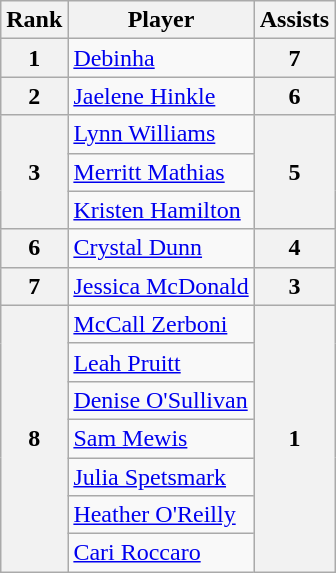<table class="wikitable" style="text-align: left;">
<tr>
<th>Rank</th>
<th>Player</th>
<th>Assists</th>
</tr>
<tr>
<th>1</th>
<td> <a href='#'>Debinha</a></td>
<th>7</th>
</tr>
<tr>
<th>2</th>
<td> <a href='#'>Jaelene Hinkle</a></td>
<th>6</th>
</tr>
<tr>
<th rowspan=3>3</th>
<td> <a href='#'>Lynn Williams</a></td>
<th rowspan=3>5</th>
</tr>
<tr>
<td> <a href='#'>Merritt Mathias</a></td>
</tr>
<tr>
<td> <a href='#'>Kristen Hamilton</a></td>
</tr>
<tr>
<th>6</th>
<td> <a href='#'>Crystal Dunn</a></td>
<th>4</th>
</tr>
<tr>
<th>7</th>
<td> <a href='#'>Jessica McDonald</a></td>
<th>3</th>
</tr>
<tr>
<th rowspan=7>8</th>
<td> <a href='#'>McCall Zerboni</a></td>
<th rowspan=7>1</th>
</tr>
<tr>
<td> <a href='#'>Leah Pruitt</a></td>
</tr>
<tr>
<td> <a href='#'>Denise O'Sullivan</a></td>
</tr>
<tr>
<td> <a href='#'>Sam Mewis</a></td>
</tr>
<tr>
<td> <a href='#'>Julia Spetsmark</a></td>
</tr>
<tr>
<td> <a href='#'>Heather O'Reilly</a></td>
</tr>
<tr>
<td> <a href='#'>Cari Roccaro</a></td>
</tr>
</table>
